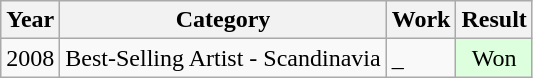<table class="wikitable">
<tr>
<th>Year</th>
<th>Category</th>
<th>Work</th>
<th>Result</th>
</tr>
<tr>
<td>2008</td>
<td>Best-Selling Artist - Scandinavia</td>
<td>_</td>
<td style="background: #ddffdd" align="center" class="table-yes2">Won</td>
</tr>
</table>
